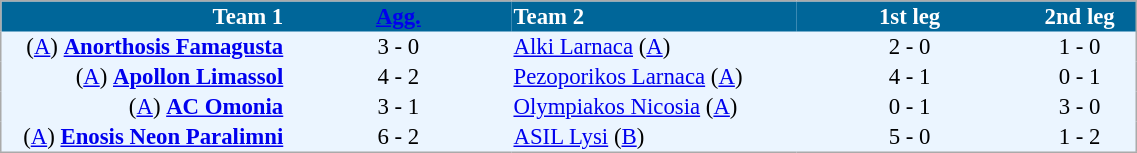<table cellspacing="0" style="background: #EBF5FF; border: 1px #aaa solid; border-collapse: collapse; font-size: 95%;" width=60%>
<tr bgcolor=#006699 style="color:white;">
<th width=25% align="right">Team 1</th>
<th width=20% align="center"><a href='#'>Agg.</a></th>
<th width=25% align="left">Team 2</th>
<th width=20% align="center">1st leg</th>
<th width=20% align="center">2nd leg</th>
</tr>
<tr>
<td align=right>(<a href='#'>A</a>) <strong><a href='#'>Anorthosis Famagusta</a></strong></td>
<td align=center>3 - 0</td>
<td align=left><a href='#'>Alki Larnaca</a> (<a href='#'>A</a>)</td>
<td align=center>2 - 0</td>
<td align=center>1 - 0</td>
</tr>
<tr>
<td align=right>(<a href='#'>A</a>) <strong><a href='#'>Apollon Limassol</a></strong></td>
<td align=center>4 - 2</td>
<td align=left><a href='#'>Pezoporikos Larnaca</a> (<a href='#'>A</a>)</td>
<td align=center>4 - 1</td>
<td align=center>0 - 1</td>
</tr>
<tr>
<td align=right>(<a href='#'>A</a>) <strong><a href='#'>AC Omonia</a></strong></td>
<td align=center>3 - 1</td>
<td align=left><a href='#'>Olympiakos Nicosia</a> (<a href='#'>A</a>)</td>
<td align=center>0 - 1</td>
<td align=center>3 - 0</td>
</tr>
<tr>
<td align=right>(<a href='#'>A</a>) <strong><a href='#'>Enosis Neon Paralimni</a></strong></td>
<td align=center>6 - 2</td>
<td align=left><a href='#'>ASIL Lysi</a> (<a href='#'>B</a>)</td>
<td align=center>5 - 0</td>
<td align=center>1 - 2</td>
</tr>
<tr>
</tr>
</table>
